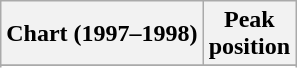<table class="wikitable">
<tr>
<th align="left">Chart (1997–1998)</th>
<th align="center">Peak<br>position</th>
</tr>
<tr>
</tr>
<tr>
</tr>
</table>
